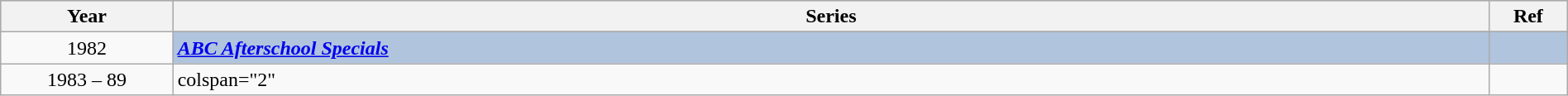<table class="wikitable" style="width:100%;">
<tr style="background:#bebebe;">
<th style="width:11%;">Year</th>
<th style="width:84%;">Series</th>
<th style="width:5%;">Ref</th>
</tr>
<tr>
<td rowspan="2" align="center">1982</td>
</tr>
<tr style="background:#B0C4DE">
<td><strong><em><a href='#'>ABC Afterschool Specials</a></em></strong></td>
<td align="center"></td>
</tr>
<tr>
<td align="center">1983 – 89</td>
<td>colspan="2" </td>
</tr>
</table>
